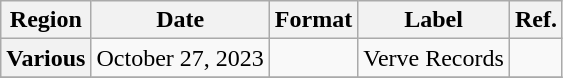<table class="wikitable plainrowheaders">
<tr>
<th scope="col">Region</th>
<th scope="col">Date</th>
<th scope="col">Format</th>
<th scope="col">Label</th>
<th scope="col">Ref.</th>
</tr>
<tr>
<th scope="row">Various</th>
<td>October 27, 2023</td>
<td></td>
<td>Verve Records</td>
<td></td>
</tr>
<tr>
</tr>
</table>
